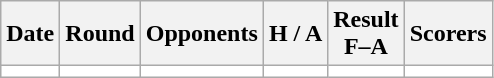<table class="wikitable" style="text-align:center">
<tr>
<th>Date</th>
<th>Round</th>
<th>Opponents</th>
<th>H / A</th>
<th>Result<br>F–A</th>
<th>Scorers</th>
</tr>
<tr bgcolor="#ffffff">
<td></td>
<td></td>
<td></td>
<td></td>
<td></td>
<td></td>
</tr>
</table>
